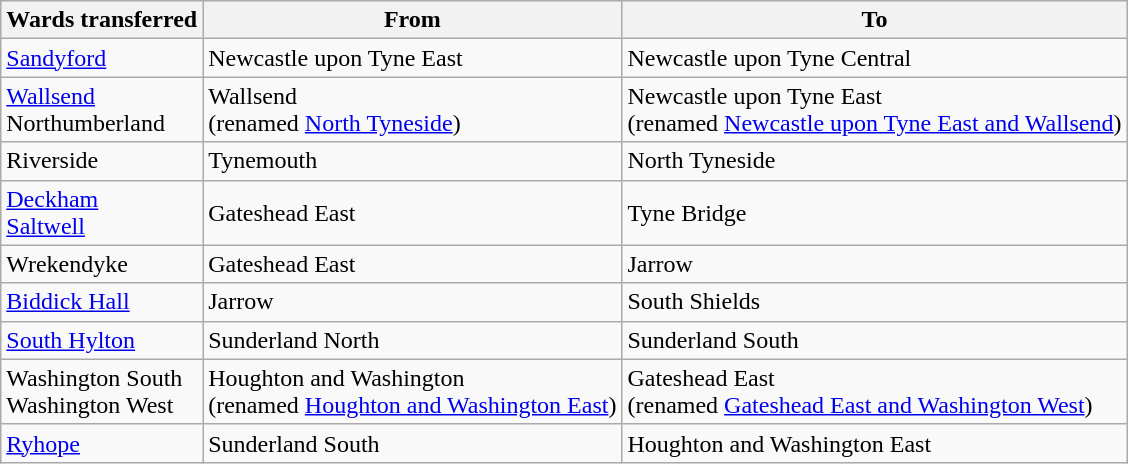<table class="wikitable">
<tr>
<th>Wards transferred</th>
<th>From</th>
<th>To</th>
</tr>
<tr>
<td><a href='#'>Sandyford</a></td>
<td>Newcastle upon Tyne East</td>
<td>Newcastle upon Tyne Central</td>
</tr>
<tr>
<td><a href='#'>Wallsend</a><br>Northumberland</td>
<td>Wallsend<br>(renamed <a href='#'>North Tyneside</a>)</td>
<td>Newcastle upon Tyne East<br>(renamed <a href='#'>Newcastle upon Tyne East and Wallsend</a>)</td>
</tr>
<tr>
<td>Riverside</td>
<td>Tynemouth</td>
<td>North Tyneside</td>
</tr>
<tr>
<td><a href='#'>Deckham</a><br><a href='#'>Saltwell</a></td>
<td>Gateshead East</td>
<td>Tyne Bridge</td>
</tr>
<tr>
<td>Wrekendyke</td>
<td>Gateshead East</td>
<td>Jarrow</td>
</tr>
<tr>
<td><a href='#'>Biddick Hall</a></td>
<td>Jarrow</td>
<td>South Shields</td>
</tr>
<tr>
<td><a href='#'>South Hylton</a></td>
<td>Sunderland North</td>
<td>Sunderland South</td>
</tr>
<tr>
<td>Washington South<br>Washington West</td>
<td>Houghton and Washington<br>(renamed <a href='#'>Houghton and Washington East</a>)</td>
<td>Gateshead East<br>(renamed <a href='#'>Gateshead East and Washington West</a>)</td>
</tr>
<tr>
<td><a href='#'>Ryhope</a></td>
<td>Sunderland South</td>
<td>Houghton and Washington East</td>
</tr>
</table>
